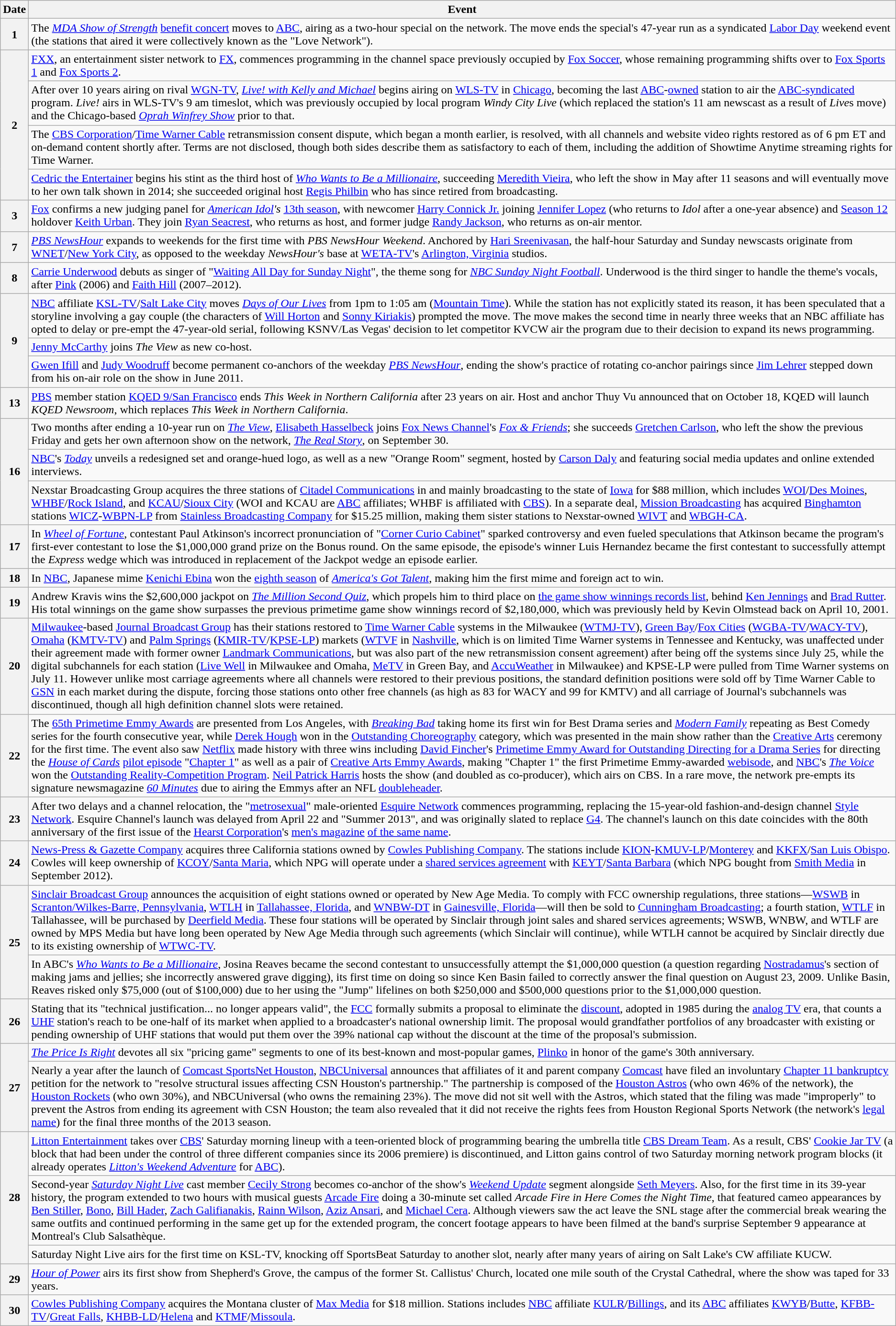<table class="wikitable">
<tr>
<th>Date</th>
<th>Event</th>
</tr>
<tr>
<th>1</th>
<td>The <em><a href='#'>MDA Show of Strength</a></em> <a href='#'>benefit concert</a> moves to <a href='#'>ABC</a>, airing as a two-hour special on the network. The move ends the special's 47-year run as a syndicated <a href='#'>Labor Day</a> weekend event (the stations that aired it were collectively known as the "Love Network").</td>
</tr>
<tr>
<th rowspan="4">2</th>
<td><a href='#'>FXX</a>, an entertainment sister network to <a href='#'>FX</a>, commences programming in the channel space previously occupied by <a href='#'>Fox Soccer</a>, whose remaining programming shifts over to <a href='#'>Fox Sports 1</a> and <a href='#'>Fox Sports 2</a>.</td>
</tr>
<tr>
<td>After over 10 years airing on rival <a href='#'>WGN-TV</a>, <em><a href='#'>Live! with Kelly and Michael</a></em> begins airing on <a href='#'>WLS-TV</a> in <a href='#'>Chicago</a>, becoming the last <a href='#'>ABC</a>-<a href='#'>owned</a> station to air the <a href='#'>ABC-syndicated</a> program. <em>Live!</em> airs in WLS-TV's 9 am timeslot, which was previously occupied by local program <em>Windy City Live</em> (which replaced the station's 11 am newscast as a result of <em>Live</em>s move) and the Chicago-based <em><a href='#'>Oprah Winfrey Show</a></em> prior to that.</td>
</tr>
<tr>
<td>The <a href='#'>CBS Corporation</a>/<a href='#'>Time Warner Cable</a> retransmission consent dispute, which began a month earlier, is resolved, with all channels and website video rights restored as of 6 pm ET and on-demand content shortly after. Terms are not disclosed, though both sides describe them as satisfactory to each of them, including the addition of Showtime Anytime streaming rights for Time Warner.</td>
</tr>
<tr>
<td><a href='#'>Cedric the Entertainer</a> begins his stint as the third host of <em><a href='#'>Who Wants to Be a Millionaire</a></em>, succeeding <a href='#'>Meredith Vieira</a>, who left the show in May after 11 seasons and will eventually move to her own talk shown in 2014; she succeeded original host <a href='#'>Regis Philbin</a> who has since retired from broadcasting.</td>
</tr>
<tr>
<th>3</th>
<td><a href='#'>Fox</a> confirms a new judging panel for <em><a href='#'>American Idol</a>'s</em> <a href='#'>13th season</a>, with newcomer <a href='#'>Harry Connick Jr.</a> joining <a href='#'>Jennifer Lopez</a> (who returns to <em>Idol</em> after a one-year absence) and <a href='#'>Season 12</a> holdover <a href='#'>Keith Urban</a>. They join <a href='#'>Ryan Seacrest</a>, who returns as host, and former judge <a href='#'>Randy Jackson</a>, who returns as on-air mentor.</td>
</tr>
<tr>
<th>7</th>
<td><em><a href='#'>PBS NewsHour</a></em> expands to weekends for the first time with <em>PBS NewsHour Weekend</em>. Anchored by <a href='#'>Hari Sreenivasan</a>, the half-hour Saturday and Sunday newscasts originate from <a href='#'>WNET</a>/<a href='#'>New York City</a>, as opposed to the weekday <em>NewsHour's</em> base at <a href='#'>WETA-TV</a>'s <a href='#'>Arlington, Virginia</a> studios.</td>
</tr>
<tr>
<th>8</th>
<td><a href='#'>Carrie Underwood</a> debuts as singer of "<a href='#'>Waiting All Day for Sunday Night</a>", the theme song for <em><a href='#'>NBC Sunday Night Football</a></em>. Underwood is the third singer to handle the theme's vocals, after <a href='#'>Pink</a> (2006) and <a href='#'>Faith Hill</a> (2007–2012).</td>
</tr>
<tr>
<th rowspan="3">9</th>
<td><a href='#'>NBC</a> affiliate <a href='#'>KSL-TV</a>/<a href='#'>Salt Lake City</a> moves <em><a href='#'>Days of Our Lives</a></em> from 1pm to 1:05 am (<a href='#'>Mountain Time</a>). While the station has not explicitly stated its reason, it has been speculated that a storyline involving a gay couple (the characters of <a href='#'>Will Horton</a> and <a href='#'>Sonny Kiriakis</a>) prompted the move. The move makes the second time in nearly three weeks that an NBC affiliate has opted to delay or pre-empt the 47-year-old serial, following KSNV/Las Vegas' decision to let competitor KVCW air the program due to their decision to expand its news programming.</td>
</tr>
<tr>
<td><a href='#'>Jenny McCarthy</a> joins <em>The View</em> as new co-host.</td>
</tr>
<tr>
<td><a href='#'>Gwen Ifill</a> and <a href='#'>Judy Woodruff</a> become permanent co-anchors of the weekday <em><a href='#'>PBS NewsHour</a></em>, ending the show's practice of rotating co-anchor pairings since <a href='#'>Jim Lehrer</a> stepped down from his on-air role on the show in June 2011.</td>
</tr>
<tr>
<th>13</th>
<td><a href='#'>PBS</a> member station <a href='#'>KQED 9/San Francisco</a> ends <em>This Week in Northern California</em> after 23 years on air. Host and anchor Thuy Vu announced that on October 18, KQED will launch <em>KQED Newsroom</em>, which replaces <em>This Week in Northern California</em>.</td>
</tr>
<tr>
<th rowspan="3">16</th>
<td>Two months after ending a 10-year run on <em><a href='#'>The View</a></em>, <a href='#'>Elisabeth Hasselbeck</a> joins <a href='#'>Fox News Channel</a>'s <em><a href='#'>Fox & Friends</a></em>; she succeeds <a href='#'>Gretchen Carlson</a>, who left the show the previous Friday and gets her own afternoon show on the network, <em><a href='#'>The Real Story</a></em>, on September 30.</td>
</tr>
<tr>
<td><a href='#'>NBC</a>'s <em><a href='#'>Today</a></em> unveils a redesigned set and orange-hued logo, as well as a new "Orange Room" segment, hosted by <a href='#'>Carson Daly</a> and featuring social media updates and online extended interviews.</td>
</tr>
<tr>
<td>Nexstar Broadcasting Group acquires the three stations of <a href='#'>Citadel Communications</a> in and mainly broadcasting to the state of <a href='#'>Iowa</a> for $88 million, which includes <a href='#'>WOI</a>/<a href='#'>Des Moines</a>, <a href='#'>WHBF</a>/<a href='#'>Rock Island</a>, and <a href='#'>KCAU</a>/<a href='#'>Sioux City</a> (WOI and KCAU are <a href='#'>ABC</a> affiliates; WHBF is affiliated with <a href='#'>CBS</a>). In a separate deal, <a href='#'>Mission Broadcasting</a> has acquired <a href='#'>Binghamton</a> stations <a href='#'>WICZ</a>-<a href='#'>WBPN-LP</a> from <a href='#'>Stainless Broadcasting Company</a> for $15.25 million, making them sister stations to Nexstar-owned <a href='#'>WIVT</a> and <a href='#'>WBGH-CA</a>.</td>
</tr>
<tr>
<th>17</th>
<td>In <em><a href='#'>Wheel of Fortune</a></em>, contestant Paul Atkinson's incorrect pronunciation of "<a href='#'>Corner Curio Cabinet</a>" sparked controversy and even fueled speculations that Atkinson became the program's first-ever contestant to lose the $1,000,000 grand prize on the Bonus round. On the same episode, the episode's winner Luis Hernandez became the first contestant to successfully attempt the <em>Express</em> wedge which was introduced in replacement of the Jackpot wedge an episode earlier.</td>
</tr>
<tr>
<th>18</th>
<td>In <a href='#'>NBC</a>, Japanese mime <a href='#'>Kenichi Ebina</a> won the <a href='#'>eighth season</a> of <em><a href='#'>America's Got Talent</a></em>, making him the first mime and foreign act to win.</td>
</tr>
<tr>
<th>19</th>
<td>Andrew Kravis wins the $2,600,000 jackpot on <em><a href='#'>The Million Second Quiz</a></em>, which propels him to third place on <a href='#'>the game show winnings records list</a>, behind <a href='#'>Ken Jennings</a> and <a href='#'>Brad Rutter</a>. His total winnings on the game show surpasses the previous primetime game show winnings record of $2,180,000, which was previously held by Kevin Olmstead back on April 10, 2001.</td>
</tr>
<tr>
<th>20</th>
<td><a href='#'>Milwaukee</a>-based <a href='#'>Journal Broadcast Group</a> has their stations restored to <a href='#'>Time Warner Cable</a> systems in the Milwaukee (<a href='#'>WTMJ-TV</a>), <a href='#'>Green Bay</a>/<a href='#'>Fox Cities</a> (<a href='#'>WGBA-TV</a>/<a href='#'>WACY-TV</a>), <a href='#'>Omaha</a> (<a href='#'>KMTV-TV</a>) and <a href='#'>Palm Springs</a> (<a href='#'>KMIR-TV</a>/<a href='#'>KPSE-LP</a>) markets (<a href='#'>WTVF</a> in <a href='#'>Nashville</a>, which is on limited Time Warner systems in Tennessee and Kentucky, was unaffected under their agreement made with former owner <a href='#'>Landmark Communications</a>, but was also part of the new retransmission consent agreement) after being off the systems since July 25, while the digital subchannels for each station (<a href='#'>Live Well</a> in Milwaukee and Omaha, <a href='#'>MeTV</a> in Green Bay, and <a href='#'>AccuWeather</a> in Milwaukee) and KPSE-LP were pulled from Time Warner systems on July 11. However unlike most carriage agreements where all channels were restored to their previous positions, the standard definition positions were sold off by Time Warner Cable to <a href='#'>GSN</a> in each market during the dispute, forcing those stations onto other free channels (as high as 83 for WACY and 99 for KMTV) and all carriage of Journal's subchannels was discontinued, though all high definition channel slots were retained.</td>
</tr>
<tr>
<th>22</th>
<td>The <a href='#'>65th Primetime Emmy Awards</a> are presented from Los Angeles, with <em><a href='#'>Breaking Bad</a></em> taking home its first win for Best Drama series and <em><a href='#'>Modern Family</a></em> repeating as Best Comedy series for the fourth consecutive year, while <a href='#'>Derek Hough</a> won in the <a href='#'>Outstanding Choreography</a> category, which was presented in the main show rather than the <a href='#'>Creative Arts</a> ceremony for the first time. The event also saw <a href='#'>Netflix</a> made history with three wins including <a href='#'>David Fincher</a>'s <a href='#'>Primetime Emmy Award for Outstanding Directing for a Drama Series</a> for directing the <em><a href='#'>House of Cards</a></em> <a href='#'>pilot episode</a> "<a href='#'>Chapter 1</a>" as well as a pair of <a href='#'>Creative Arts Emmy Awards</a>, making "Chapter 1" the first Primetime Emmy-awarded <a href='#'>webisode</a>, and <a href='#'>NBC</a>'s <em><a href='#'>The Voice</a></em> won the <a href='#'>Outstanding Reality-Competition Program</a>. <a href='#'>Neil Patrick Harris</a> hosts the show (and doubled as co-producer), which airs on CBS. In a rare move, the network pre-empts its signature newsmagazine <em><a href='#'>60 Minutes</a></em> due to airing the Emmys after an NFL <a href='#'>doubleheader</a>.</td>
</tr>
<tr>
<th>23</th>
<td>After two delays and a channel relocation, the "<a href='#'>metrosexual</a>" male-oriented <a href='#'>Esquire Network</a> commences programming, replacing the 15-year-old fashion-and-design channel <a href='#'>Style Network</a>. Esquire Channel's launch was delayed from April 22 and "Summer 2013", and was originally slated to replace <a href='#'>G4</a>. The channel's launch on this date coincides with the 80th anniversary of the first issue of the <a href='#'>Hearst Corporation</a>'s <a href='#'>men's magazine</a> <a href='#'>of the same name</a>.</td>
</tr>
<tr>
<th>24</th>
<td><a href='#'>News-Press & Gazette Company</a> acquires three California stations owned by <a href='#'>Cowles Publishing Company</a>. The stations include <a href='#'>KION</a>-<a href='#'>KMUV-LP</a>/<a href='#'>Monterey</a> and <a href='#'>KKFX</a>/<a href='#'>San Luis Obispo</a>. Cowles will keep ownership of <a href='#'>KCOY</a>/<a href='#'>Santa Maria</a>, which NPG will operate under a <a href='#'>shared services agreement</a> with <a href='#'>KEYT</a>/<a href='#'>Santa Barbara</a> (which NPG bought from <a href='#'>Smith Media</a> in September 2012).</td>
</tr>
<tr>
<th rowspan="2">25</th>
<td><a href='#'>Sinclair Broadcast Group</a> announces the acquisition of eight stations owned or operated by New Age Media. To comply with FCC ownership regulations, three stations—<a href='#'>WSWB</a> in <a href='#'>Scranton/Wilkes-Barre, Pennsylvania</a>, <a href='#'>WTLH</a> in <a href='#'>Tallahassee, Florida</a>, and <a href='#'>WNBW-DT</a> in <a href='#'>Gainesville, Florida</a>—will then be sold to <a href='#'>Cunningham Broadcasting</a>; a fourth station, <a href='#'>WTLF</a> in Tallahassee, will be purchased by <a href='#'>Deerfield Media</a>. These four stations will be operated by Sinclair through joint sales and shared services agreements; WSWB, WNBW, and WTLF are owned by MPS Media but have long been operated by New Age Media through such agreements (which Sinclair will continue), while WTLH cannot be acquired by Sinclair directly due to its existing ownership of <a href='#'>WTWC-TV</a>.</td>
</tr>
<tr>
<td>In ABC's <em><a href='#'>Who Wants to Be a Millionaire</a></em>, Josina Reaves became the second contestant to unsuccessfully attempt the $1,000,000 question (a question regarding <a href='#'>Nostradamus</a>'s section of making jams and jellies; she incorrectly answered grave digging), its first time on doing so since Ken Basin failed to correctly answer the final question on August 23, 2009. Unlike Basin, Reaves risked only $75,000 (out of $100,000) due to her using the "Jump" lifelines on both $250,000 and $500,000 questions prior to the $1,000,000 question.</td>
</tr>
<tr>
<th>26</th>
<td>Stating that its "technical justification... no longer appears valid", the <a href='#'>FCC</a> formally submits a proposal to eliminate the <a href='#'>discount</a>, adopted in 1985 during the <a href='#'>analog TV</a> era, that counts a <a href='#'>UHF</a> station's reach to be one-half of its market when applied to a broadcaster's national ownership limit. The proposal would grandfather portfolios of any broadcaster with existing or pending ownership of UHF stations that would put them over the 39% national cap without the discount at the time of the proposal's submission.</td>
</tr>
<tr>
<th rowspan="2">27</th>
<td><em><a href='#'>The Price Is Right</a></em> devotes all six "pricing game" segments to one of its best-known and most-popular games, <a href='#'>Plinko</a> in honor of the game's 30th anniversary.</td>
</tr>
<tr>
<td>Nearly a year after the launch of <a href='#'>Comcast SportsNet Houston</a>, <a href='#'>NBCUniversal</a> announces that affiliates of it and parent company <a href='#'>Comcast</a> have filed an involuntary <a href='#'>Chapter 11 bankruptcy</a> petition for the network to "resolve structural issues affecting CSN Houston's partnership." The partnership is composed of the <a href='#'>Houston Astros</a> (who own 46% of the network), the <a href='#'>Houston Rockets</a> (who own 30%), and NBCUniversal (who owns the remaining 23%). The move did not sit well with the Astros, which stated that the filing was made "improperly" to prevent the Astros from ending its agreement with CSN Houston; the team also revealed that it did not receive the rights fees from Houston Regional Sports Network (the network's <a href='#'>legal name</a>) for the final three months of the 2013 season.</td>
</tr>
<tr>
<th rowspan="3">28</th>
<td><a href='#'>Litton Entertainment</a> takes over <a href='#'>CBS</a>' Saturday morning lineup with a teen-oriented block of programming bearing the umbrella title <a href='#'>CBS Dream Team</a>. As a result, CBS' <a href='#'>Cookie Jar TV</a> (a block that had been under the control of three different companies since its 2006 premiere) is discontinued, and Litton gains control of two Saturday morning network program blocks (it already operates <em><a href='#'>Litton's Weekend Adventure</a></em> for <a href='#'>ABC</a>).</td>
</tr>
<tr>
<td>Second-year <em><a href='#'>Saturday Night Live</a></em> cast member <a href='#'>Cecily Strong</a> becomes co-anchor of the show's <em><a href='#'>Weekend Update</a></em> segment alongside <a href='#'>Seth Meyers</a>. Also, for the first time in its 39-year history, the program extended to two hours with musical guests <a href='#'>Arcade Fire</a> doing a 30-minute set called <em>Arcade Fire in Here Comes the Night Time</em>, that featured cameo appearances by <a href='#'>Ben Stiller</a>, <a href='#'>Bono</a>, <a href='#'>Bill Hader</a>, <a href='#'>Zach Galifianakis</a>, <a href='#'>Rainn Wilson</a>, <a href='#'>Aziz Ansari</a>, and <a href='#'>Michael Cera</a>. Although viewers saw the act leave the SNL stage after the commercial break wearing the same outfits and continued performing in the same get up for the extended program, the concert footage appears to have been filmed at the band's surprise September 9 appearance at Montreal's Club Salsathèque.</td>
</tr>
<tr>
<td>Saturday Night Live airs for the first time on KSL-TV, knocking off SportsBeat Saturday to another slot, nearly after many years of airing on Salt Lake's CW affiliate KUCW.</td>
</tr>
<tr>
<th>29</th>
<td><em><a href='#'>Hour of Power</a></em> airs its first show from Shepherd's Grove, the campus of the former St. Callistus' Church, located one mile south of the Crystal Cathedral, where the show was taped for 33 years.</td>
</tr>
<tr>
<th>30</th>
<td><a href='#'>Cowles Publishing Company</a> acquires the Montana cluster of <a href='#'>Max Media</a> for $18 million. Stations includes <a href='#'>NBC</a> affiliate <a href='#'>KULR</a>/<a href='#'>Billings</a>, and its <a href='#'>ABC</a> affiliates <a href='#'>KWYB</a>/<a href='#'>Butte</a>, <a href='#'>KFBB-TV</a>/<a href='#'>Great Falls</a>, <a href='#'>KHBB-LD</a>/<a href='#'>Helena</a> and <a href='#'>KTMF</a>/<a href='#'>Missoula</a>.</td>
</tr>
</table>
